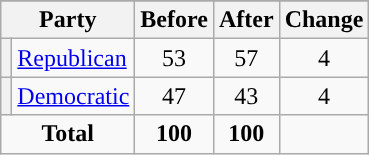<table class="wikitable" style="text-align:center;">
<tr>
</tr>
<tr>
<th colspan=2>Party</th>
<th>Before</th>
<th>After</th>
<th>Change</th>
</tr>
<tr>
<th style="background-color:"></th>
<td style="text-align:left;"><a href='#'>Republican</a></td>
<td>53</td>
<td>57</td>
<td> 4</td>
</tr>
<tr>
<th style="background-color:"></th>
<td style="text-align:left;"><a href='#'>Democratic</a></td>
<td>47</td>
<td>43</td>
<td> 4</td>
</tr>
<tr>
<td colspan=2><strong>Total</strong></td>
<td><strong>100</strong></td>
<td><strong>100</strong></td>
<td></td>
</tr>
</table>
